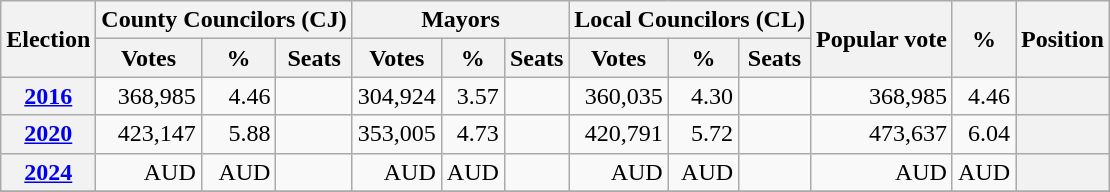<table class="wikitable" style="text-align: right;">
<tr>
<th rowspan="2">Election</th>
<th colspan="3">County Councilors (CJ)</th>
<th colspan="3">Mayors</th>
<th colspan="3">Local Councilors (CL)</th>
<th rowspan="2">Popular vote</th>
<th rowspan="2">%</th>
<th rowspan="2">Position</th>
</tr>
<tr>
<th>Votes</th>
<th>%</th>
<th>Seats</th>
<th>Votes</th>
<th>%</th>
<th>Seats</th>
<th>Votes</th>
<th>%</th>
<th>Seats</th>
</tr>
<tr>
<th><a href='#'>2016</a></th>
<td>368,985</td>
<td>4.46</td>
<td></td>
<td>304,924</td>
<td>3.57</td>
<td></td>
<td>360,035</td>
<td>4.30</td>
<td></td>
<td>368,985</td>
<td>4.46</td>
<th style="text-align: center;"></th>
</tr>
<tr>
<th><a href='#'>2020</a></th>
<td>423,147</td>
<td>5.88</td>
<td></td>
<td>353,005</td>
<td>4.73</td>
<td></td>
<td>420,791</td>
<td>5.72</td>
<td></td>
<td>473,637</td>
<td>6.04</td>
<th style="text-align: center;"></th>
</tr>
<tr>
<th><a href='#'>2024</a></th>
<td>AUD</td>
<td>AUD</td>
<td></td>
<td>AUD</td>
<td>AUD</td>
<td></td>
<td>AUD</td>
<td>AUD</td>
<td></td>
<td>AUD</td>
<td>AUD</td>
<th style="text-align: center;"></th>
</tr>
<tr>
</tr>
</table>
